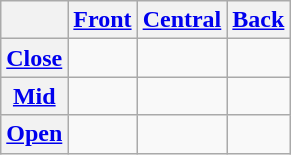<table class="wikitable" style="text-align:center">
<tr>
<th></th>
<th><a href='#'>Front</a></th>
<th><a href='#'>Central</a></th>
<th><a href='#'>Back</a></th>
</tr>
<tr align="center">
<th><a href='#'>Close</a></th>
<td> </td>
<td> </td>
<td> </td>
</tr>
<tr>
<th><a href='#'>Mid</a></th>
<td> </td>
<td></td>
<td> </td>
</tr>
<tr align="center">
<th><a href='#'>Open</a></th>
<td></td>
<td> </td>
<td></td>
</tr>
</table>
